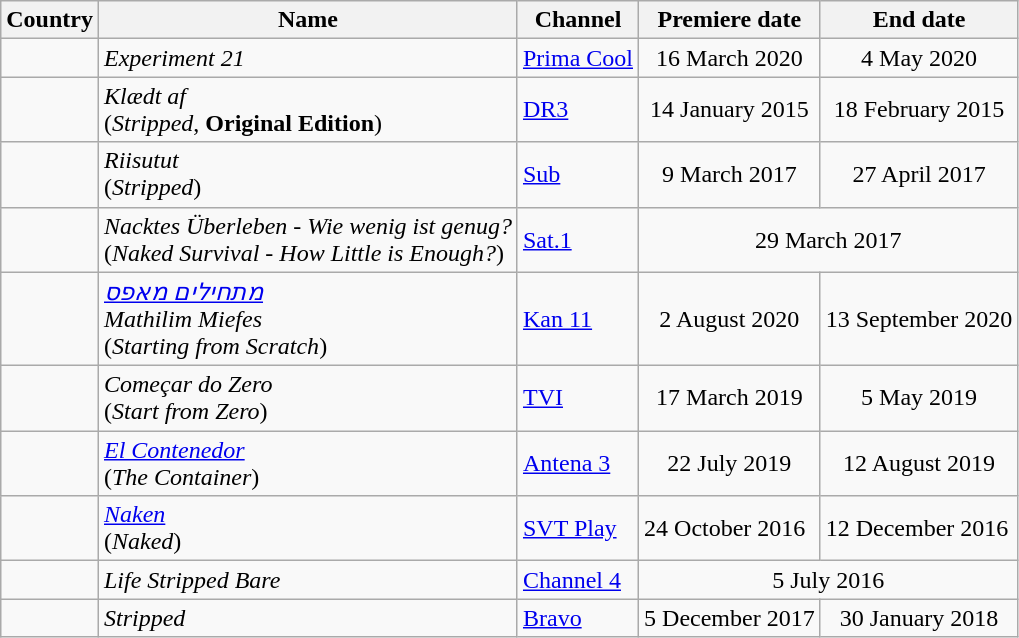<table class="wikitable">
<tr>
<th>Country</th>
<th>Name</th>
<th>Channel</th>
<th>Premiere date</th>
<th>End date</th>
</tr>
<tr>
<td></td>
<td><em>Experiment 21</em></td>
<td><a href='#'>Prima Cool</a></td>
<td align="center">16 March 2020</td>
<td align="center">4 May 2020</td>
</tr>
<tr>
<td></td>
<td><em>Klædt af</em><br>(<em>Stripped</em>, <strong>Original Edition</strong>)</td>
<td><a href='#'>DR3</a></td>
<td align="center">14 January 2015</td>
<td align="center">18 February 2015</td>
</tr>
<tr>
<td></td>
<td><em>Riisutut</em><br>(<em>Stripped</em>)</td>
<td><a href='#'>Sub</a></td>
<td align="center">9 March 2017</td>
<td align="center">27 April 2017</td>
</tr>
<tr>
<td></td>
<td><em>Nacktes Überleben - Wie wenig ist genug?</em><br>(<em>Naked Survival - How Little is Enough?</em>)</td>
<td><a href='#'>Sat.1</a></td>
<td colspan="2" align="center">29 March 2017</td>
</tr>
<tr>
<td></td>
<td><em><a href='#'>מתחילים מאפס</a></em><br><em>Mathilim Miefes</em><br>(<em>Starting from Scratch</em>)</td>
<td><a href='#'>Kan 11</a></td>
<td align="center">2 August 2020</td>
<td align="center">13 September 2020</td>
</tr>
<tr>
<td></td>
<td><em>Começar do Zero</em><br>(<em>Start from Zero</em>)</td>
<td><a href='#'>TVI</a></td>
<td align="center">17 March 2019</td>
<td align="center">5 May 2019</td>
</tr>
<tr>
<td></td>
<td><em><a href='#'>El Contenedor</a></em><br>(<em>The Container</em>)</td>
<td><a href='#'>Antena 3</a></td>
<td align="center">22 July 2019</td>
<td align="center">12 August 2019</td>
</tr>
<tr>
<td></td>
<td><em><a href='#'>Naken</a></em><br>(<em>Naked</em>)</td>
<td><a href='#'>SVT Play</a></td>
<td>24 October 2016</td>
<td>12 December 2016</td>
</tr>
<tr>
<td></td>
<td><em>Life Stripped Bare</em></td>
<td><a href='#'>Channel 4</a></td>
<td colspan="2"  align="center">5 July 2016</td>
</tr>
<tr>
<td></td>
<td><em>Stripped</em></td>
<td><a href='#'>Bravo</a></td>
<td align="center">5 December 2017</td>
<td align="center">30 January 2018</td>
</tr>
</table>
